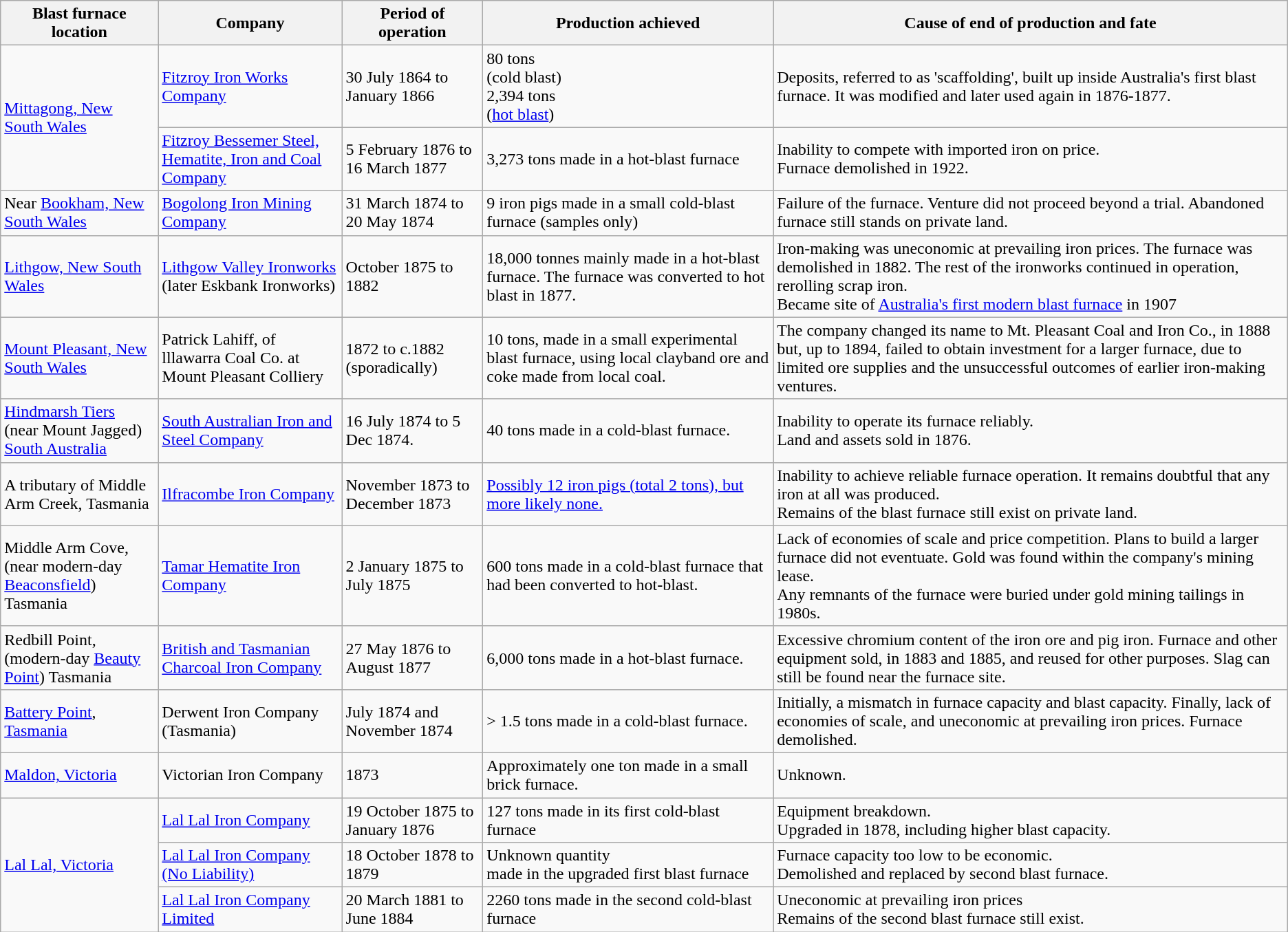<table class="wikitable">
<tr>
<th>Blast furnace  location</th>
<th>Company</th>
<th>Period of  operation</th>
<th>Production  achieved</th>
<th>Cause of end of production and fate</th>
</tr>
<tr>
<td rowspan="2"><a href='#'>Mittagong, New South Wales</a></td>
<td><a href='#'>Fitzroy Iron Works Company</a></td>
<td>30 July 1864  to January 1866</td>
<td>80 tons<br>(cold blast)<br>2,394 tons<br>(<a href='#'>hot blast</a>)</td>
<td>Deposits, referred to  as 'scaffolding', built up inside Australia's first blast furnace. It was modified and later used again in 1876-1877.</td>
</tr>
<tr>
<td><a href='#'>Fitzroy Bessemer Steel, Hematite, Iron and Coal Company</a></td>
<td>5 February 1876  to 16 March 1877</td>
<td>3,273 tons made in a hot-blast furnace</td>
<td>Inability to compete  with imported iron on price.<br>Furnace demolished in 1922.</td>
</tr>
<tr>
<td>Near <a href='#'>Bookham, New South Wales</a></td>
<td><a href='#'>Bogolong Iron Mining Company</a></td>
<td>31 March 1874  to 20 May 1874</td>
<td>9 iron pigs made in a small cold-blast furnace (samples  only)</td>
<td>Failure of the furnace. Venture did not proceed beyond a trial. Abandoned furnace still stands on private land.</td>
</tr>
<tr>
<td><a href='#'>Lithgow, New South Wales</a></td>
<td><a href='#'>Lithgow Valley Ironworks</a>  (later Eskbank  Ironworks)</td>
<td>October 1875 to 1882</td>
<td>18,000 tonnes mainly made in a hot-blast furnace. The furnace was converted to hot blast in 1877.</td>
<td>Iron-making was uneconomic at prevailing iron prices. The furnace was demolished in 1882. The rest of the ironworks continued in operation, rerolling scrap iron.<br>Became site of <a href='#'>Australia's first modern blast furnace</a> in 1907</td>
</tr>
<tr>
<td><a href='#'>Mount Pleasant, New South Wales</a></td>
<td>Patrick Lahiff, of lllawarra Coal Co. at Mount Pleasant Colliery</td>
<td>1872 to c.1882 (sporadically)</td>
<td>10 tons, made in a small experimental blast furnace, using local clayband ore and coke made from local coal.</td>
<td>The company changed its name to  Mt. Pleasant Coal and Iron Co., in 1888 but, up to 1894, failed to obtain investment for a larger furnace, due to limited ore supplies and the unsuccessful outcomes of earlier iron-making ventures.</td>
</tr>
<tr>
<td><a href='#'>Hindmarsh Tiers</a><br>(near Mount Jagged)<br><a href='#'>South Australia</a></td>
<td><a href='#'>South Australian Iron and Steel Company</a></td>
<td>16 July 1874 to 5 Dec 1874.</td>
<td>40 tons made in a cold-blast furnace.</td>
<td>Inability to operate its furnace reliably.<br>Land and assets sold in 1876.</td>
</tr>
<tr>
<td>A tributary  of Middle Arm Creek, Tasmania</td>
<td><a href='#'>Ilfracombe Iron Company</a></td>
<td>November 1873  to December 1873</td>
<td><a href='#'>Possibly 12 iron pigs (total 2 tons), but more likely none.</a></td>
<td>Inability to  achieve reliable furnace operation. It remains doubtful that any iron at all was produced.<br>Remains of the blast furnace still exist on private land.</td>
</tr>
<tr>
<td>Middle Arm  Cove,<br>(near modern-day  <a href='#'>Beaconsfield</a>) Tasmania</td>
<td><a href='#'>Tamar Hematite Iron Company</a></td>
<td>2 January 1875 to July  1875</td>
<td>600 tons made in a cold-blast furnace that had been converted to hot-blast.</td>
<td>Lack of economies of scale and price competition. Plans to build a larger furnace did not eventuate. Gold was found within the company's mining lease.<br>Any remnants of the furnace were buried under gold mining tailings in 1980s.</td>
</tr>
<tr>
<td>Redbill  Point,<br>(modern-day  <a href='#'>Beauty Point</a>) Tasmania</td>
<td><a href='#'>British and Tasmanian Charcoal Iron Company</a></td>
<td>27 May 1876  to August 1877</td>
<td>6,000 tons made in a hot-blast furnace.</td>
<td>Excessive  chromium content of the iron ore and pig iron. Furnace and other equipment sold, in 1883 and 1885, and reused for other purposes. Slag can still be found near the furnace site.</td>
</tr>
<tr>
<td><a href='#'>Battery Point</a>,<br><a href='#'>Tasmania</a></td>
<td>Derwent Iron  Company (Tasmania)</td>
<td>July 1874 and November 1874</td>
<td>> 1.5 tons made in a cold-blast furnace.</td>
<td>Initially, a mismatch in furnace capacity and blast capacity. Finally, lack of economies of scale, and uneconomic at prevailing iron prices. Furnace demolished.</td>
</tr>
<tr>
<td><a href='#'>Maldon, Victoria</a></td>
<td>Victorian Iron Company</td>
<td>1873</td>
<td>Approximately one ton made in a small brick furnace.</td>
<td>Unknown.</td>
</tr>
<tr>
<td rowspan="3"><a href='#'>Lal Lal, Victoria</a></td>
<td><a href='#'>Lal Lal Iron Company</a></td>
<td>19 October  1875 to January 1876</td>
<td>127 tons made in its first cold-blast furnace</td>
<td>Equipment  breakdown.<br>Upgraded in 1878, including higher blast capacity.</td>
</tr>
<tr>
<td><a href='#'>Lal Lal Iron  Company (No Liability)</a></td>
<td>18 October  1878 to 1879</td>
<td>Unknown quantity<br>made in the upgraded first blast furnace</td>
<td>Furnace capacity too low to be economic.<br>Demolished and replaced by second blast furnace.</td>
</tr>
<tr>
<td><a href='#'>Lal Lal Iron Company Limited</a></td>
<td>20 March 1881  to June 1884</td>
<td>2260 tons  made in the second cold-blast furnace </td>
<td>Uneconomic at prevailing iron prices<br>Remains of the second blast furnace still exist.</td>
</tr>
</table>
